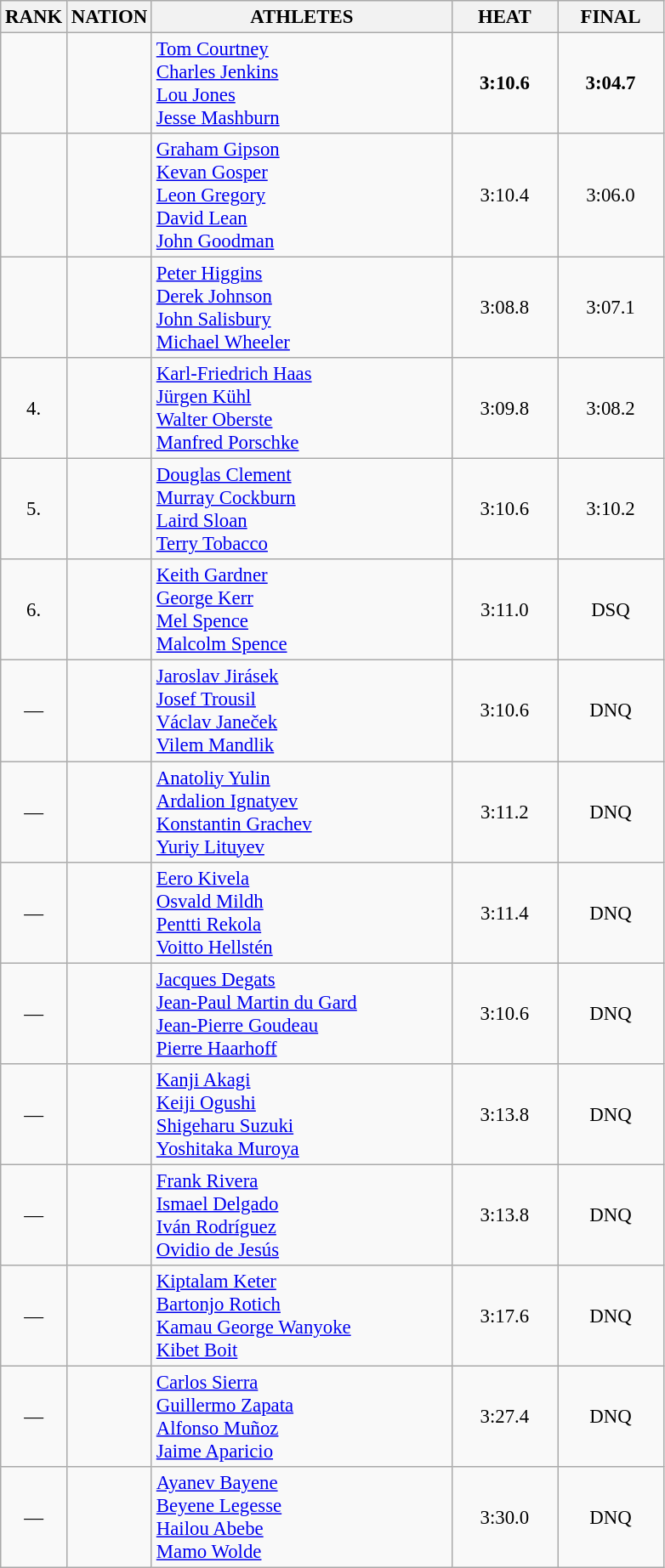<table class="wikitable" style="font-size:95%;">
<tr>
<th>RANK</th>
<th>NATION</th>
<th align="left" style="width: 15em">ATHLETES</th>
<th style="width: 5em">HEAT</th>
<th style="width: 5em">FINAL</th>
</tr>
<tr>
<td align="center"></td>
<td align="center"></td>
<td><a href='#'>Tom Courtney</a><br><a href='#'>Charles Jenkins</a><br><a href='#'>Lou Jones</a><br><a href='#'>Jesse Mashburn</a></td>
<td align="center"><strong>3:10.6</strong></td>
<td align="center"><strong>3:04.7</strong></td>
</tr>
<tr>
<td align="center"></td>
<td align="center"></td>
<td><a href='#'>Graham Gipson</a><br><a href='#'>Kevan Gosper</a><br><a href='#'>Leon Gregory</a><br><a href='#'>David Lean</a><br><a href='#'>John Goodman</a></td>
<td align="center">3:10.4</td>
<td align="center">3:06.0</td>
</tr>
<tr>
<td align="center"></td>
<td align="center"></td>
<td><a href='#'>Peter Higgins</a><br><a href='#'>Derek Johnson</a><br><a href='#'>John Salisbury</a><br><a href='#'>Michael Wheeler</a></td>
<td align="center">3:08.8</td>
<td align="center">3:07.1</td>
</tr>
<tr>
<td align="center">4.</td>
<td align="center"></td>
<td><a href='#'>Karl-Friedrich Haas</a><br><a href='#'>Jürgen Kühl</a><br><a href='#'>Walter Oberste</a><br><a href='#'>Manfred Porschke</a></td>
<td align="center">3:09.8</td>
<td align="center">3:08.2</td>
</tr>
<tr>
<td align="center">5.</td>
<td align="center"></td>
<td><a href='#'>Douglas Clement</a><br><a href='#'>Murray Cockburn</a><br><a href='#'>Laird Sloan</a><br><a href='#'>Terry Tobacco</a></td>
<td align="center">3:10.6</td>
<td align="center">3:10.2</td>
</tr>
<tr>
<td align="center">6.</td>
<td align="center"></td>
<td><a href='#'>Keith Gardner</a><br><a href='#'>George Kerr</a><br><a href='#'>Mel Spence</a><br><a href='#'>Malcolm Spence</a></td>
<td align="center">3:11.0</td>
<td align="center">DSQ</td>
</tr>
<tr>
<td align="center">—</td>
<td align="center"></td>
<td><a href='#'>Jaroslav Jirásek</a><br><a href='#'>Josef Trousil</a><br><a href='#'>Václav Janeček</a><br><a href='#'>Vilem Mandlik</a></td>
<td align="center">3:10.6</td>
<td align="center">DNQ</td>
</tr>
<tr>
<td align="center">—</td>
<td align="center"></td>
<td><a href='#'>Anatoliy Yulin</a><br><a href='#'>Ardalion Ignatyev</a><br><a href='#'>Konstantin Grachev</a><br><a href='#'>Yuriy Lituyev</a></td>
<td align="center">3:11.2</td>
<td align="center">DNQ</td>
</tr>
<tr>
<td align="center">—</td>
<td align="center"></td>
<td><a href='#'>Eero Kivela</a><br><a href='#'>Osvald Mildh</a><br><a href='#'>Pentti Rekola</a><br><a href='#'>Voitto Hellstén</a></td>
<td align="center">3:11.4</td>
<td align="center">DNQ</td>
</tr>
<tr>
<td align="center">—</td>
<td align="center"></td>
<td><a href='#'>Jacques Degats</a><br><a href='#'>Jean-Paul Martin du Gard</a><br><a href='#'>Jean-Pierre Goudeau</a><br><a href='#'>Pierre Haarhoff</a></td>
<td align="center">3:10.6</td>
<td align="center">DNQ</td>
</tr>
<tr>
<td align="center">—</td>
<td align="center"></td>
<td><a href='#'>Kanji Akagi</a><br><a href='#'>Keiji Ogushi</a><br><a href='#'>Shigeharu Suzuki</a><br><a href='#'>Yoshitaka Muroya</a></td>
<td align="center">3:13.8</td>
<td align="center">DNQ</td>
</tr>
<tr>
<td align="center">—</td>
<td align="center"></td>
<td><a href='#'>Frank Rivera</a><br><a href='#'>Ismael Delgado</a><br><a href='#'>Iván Rodríguez</a><br><a href='#'>Ovidio de Jesús</a></td>
<td align="center">3:13.8</td>
<td align="center">DNQ</td>
</tr>
<tr>
<td align="center">—</td>
<td align="center"></td>
<td><a href='#'>Kiptalam Keter</a><br><a href='#'>Bartonjo Rotich</a><br><a href='#'>Kamau George Wanyoke</a><br><a href='#'>Kibet Boit</a></td>
<td align="center">3:17.6</td>
<td align="center">DNQ</td>
</tr>
<tr>
<td align="center">—</td>
<td align="center"></td>
<td><a href='#'>Carlos Sierra</a><br><a href='#'>Guillermo Zapata</a><br><a href='#'>Alfonso Muñoz</a><br><a href='#'>Jaime Aparicio</a></td>
<td align="center">3:27.4</td>
<td align="center">DNQ</td>
</tr>
<tr>
<td align="center">—</td>
<td align="center"></td>
<td><a href='#'>Ayanev Bayene</a><br><a href='#'>Beyene Legesse</a><br><a href='#'>Hailou Abebe</a><br><a href='#'>Mamo Wolde</a></td>
<td align="center">3:30.0</td>
<td align="center">DNQ</td>
</tr>
</table>
